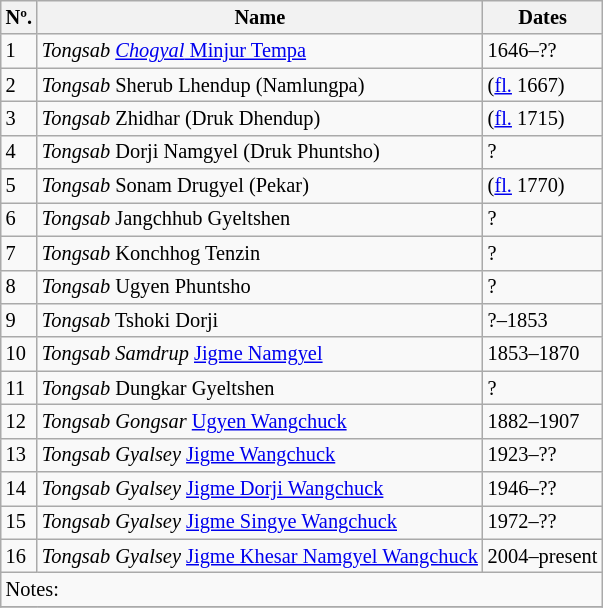<table class=wikitable style="font-size: 85%;">
<tr>
<th>Nº.</th>
<th>Name</th>
<th>Dates</th>
</tr>
<tr>
<td>1</td>
<td><em>Tongsab</em> <a href='#'><em>Chogyal</em> Minjur Tempa</a></td>
<td>1646–??</td>
</tr>
<tr>
<td>2</td>
<td><em>Tongsab</em> Sherub Lhendup (Namlungpa)</td>
<td>(<a href='#'>fl.</a> 1667)</td>
</tr>
<tr>
<td>3</td>
<td><em>Tongsab</em>  Zhidhar (Druk Dhendup)</td>
<td>(<a href='#'>fl.</a> 1715)</td>
</tr>
<tr>
<td>4</td>
<td><em>Tongsab</em> Dorji Namgyel (Druk Phuntsho)</td>
<td>?</td>
</tr>
<tr>
<td>5</td>
<td><em>Tongsab</em> Sonam Drugyel (Pekar)</td>
<td>(<a href='#'>fl.</a> 1770)</td>
</tr>
<tr>
<td>6</td>
<td><em>Tongsab</em> Jangchhub Gyeltshen</td>
<td>?</td>
</tr>
<tr>
<td>7</td>
<td><em>Tongsab</em> Konchhog Tenzin</td>
<td>?</td>
</tr>
<tr>
<td>8</td>
<td><em>Tongsab</em> Ugyen Phuntsho</td>
<td>?</td>
</tr>
<tr>
<td>9</td>
<td><em>Tongsab</em> Tshoki Dorji</td>
<td>?–1853</td>
</tr>
<tr>
<td>10</td>
<td><em>Tongsab Samdrup</em> <a href='#'>Jigme Namgyel</a></td>
<td>1853–1870</td>
</tr>
<tr>
<td>11</td>
<td><em>Tongsab</em> Dungkar Gyeltshen</td>
<td>?</td>
</tr>
<tr>
<td>12</td>
<td><em>Tongsab Gongsar</em> <a href='#'>Ugyen Wangchuck</a></td>
<td>1882–1907</td>
</tr>
<tr>
<td>13</td>
<td><em>Tongsab Gyalsey</em> <a href='#'>Jigme Wangchuck</a></td>
<td>1923–??</td>
</tr>
<tr>
<td>14</td>
<td><em>Tongsab Gyalsey</em> <a href='#'>Jigme Dorji Wangchuck</a></td>
<td>1946–??</td>
</tr>
<tr>
<td>15</td>
<td><em>Tongsab Gyalsey</em> <a href='#'>Jigme Singye Wangchuck</a></td>
<td>1972–??</td>
</tr>
<tr>
<td>16</td>
<td><em>Tongsab Gyalsey</em> <a href='#'>Jigme Khesar Namgyel Wangchuck</a></td>
<td>2004–present</td>
</tr>
<tr>
<td colspan=4>Notes:<br></td>
</tr>
<tr>
</tr>
</table>
